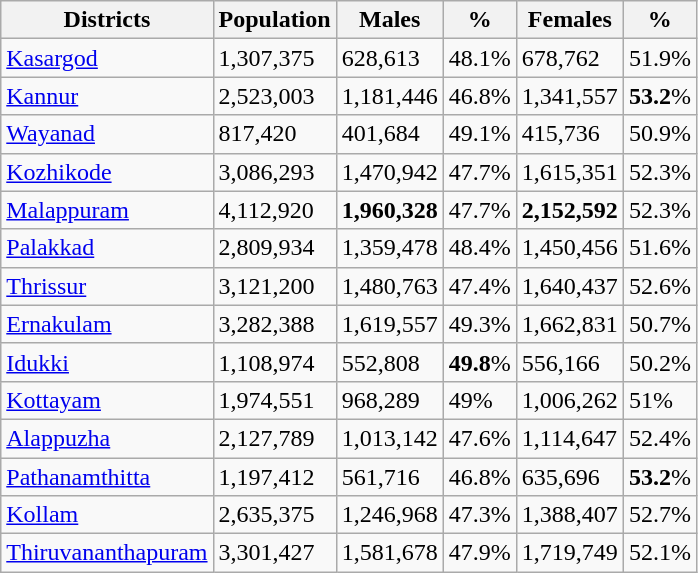<table class="wikitable sortable">
<tr>
<th>Districts</th>
<th>Population</th>
<th>Males</th>
<th>%</th>
<th>Females</th>
<th>%</th>
</tr>
<tr>
<td><a href='#'>Kasargod</a></td>
<td>1,307,375</td>
<td>628,613</td>
<td>48.1%</td>
<td>678,762</td>
<td>51.9%</td>
</tr>
<tr>
<td><a href='#'>Kannur</a></td>
<td>2,523,003</td>
<td>1,181,446</td>
<td>46.8%</td>
<td>1,341,557</td>
<td><strong>53.2</strong>%</td>
</tr>
<tr>
<td><a href='#'>Wayanad</a></td>
<td>817,420</td>
<td>401,684</td>
<td>49.1%</td>
<td>415,736</td>
<td>50.9%</td>
</tr>
<tr>
<td><a href='#'>Kozhikode</a></td>
<td>3,086,293</td>
<td>1,470,942</td>
<td>47.7%</td>
<td>1,615,351</td>
<td>52.3%</td>
</tr>
<tr>
<td><a href='#'>Malappuram</a></td>
<td>4,112,920</td>
<td><strong>1,960,328</strong></td>
<td>47.7%</td>
<td><strong>2,152,592</strong></td>
<td>52.3%</td>
</tr>
<tr>
<td><a href='#'>Palakkad</a></td>
<td>2,809,934</td>
<td>1,359,478</td>
<td>48.4%</td>
<td>1,450,456</td>
<td>51.6%</td>
</tr>
<tr>
<td><a href='#'>Thrissur</a></td>
<td>3,121,200</td>
<td>1,480,763</td>
<td>47.4%</td>
<td>1,640,437</td>
<td>52.6%</td>
</tr>
<tr>
<td><a href='#'>Ernakulam</a></td>
<td>3,282,388</td>
<td>1,619,557</td>
<td>49.3%</td>
<td>1,662,831</td>
<td>50.7%</td>
</tr>
<tr>
<td><a href='#'>Idukki</a></td>
<td>1,108,974</td>
<td>552,808</td>
<td><strong>49.8</strong>%</td>
<td>556,166</td>
<td>50.2%</td>
</tr>
<tr>
<td><a href='#'>Kottayam</a></td>
<td>1,974,551</td>
<td>968,289</td>
<td>49%</td>
<td>1,006,262</td>
<td>51%</td>
</tr>
<tr>
<td><a href='#'>Alappuzha</a></td>
<td>2,127,789</td>
<td>1,013,142</td>
<td>47.6%</td>
<td>1,114,647</td>
<td>52.4%</td>
</tr>
<tr>
<td><a href='#'>Pathanamthitta</a></td>
<td>1,197,412</td>
<td>561,716</td>
<td>46.8%</td>
<td>635,696</td>
<td><strong>53.2</strong>%</td>
</tr>
<tr>
<td><a href='#'>Kollam</a></td>
<td>2,635,375</td>
<td>1,246,968</td>
<td>47.3%</td>
<td>1,388,407</td>
<td>52.7%</td>
</tr>
<tr>
<td><a href='#'>Thiruvananthapuram</a></td>
<td>3,301,427</td>
<td>1,581,678</td>
<td>47.9%</td>
<td>1,719,749</td>
<td>52.1%</td>
</tr>
</table>
